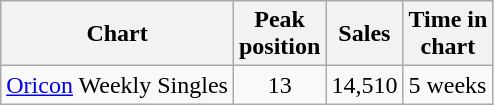<table class="wikitable">
<tr>
<th align="left">Chart</th>
<th align="center">Peak<br>position</th>
<th align="center">Sales</th>
<th align="center">Time in<br>chart</th>
</tr>
<tr>
<td align="left"><a href='#'>Oricon</a> Weekly Singles</td>
<td align="center">13</td>
<td align="">14,510</td>
<td align="">5 weeks</td>
</tr>
</table>
